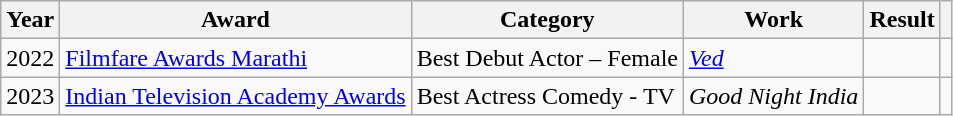<table class="wikitable sortable">
<tr>
<th>Year</th>
<th scope="col">Award</th>
<th scope="col">Category</th>
<th scope="col">Work</th>
<th scope="col">Result</th>
<th class="unsortable" scope="col"></th>
</tr>
<tr>
<td>2022</td>
<td><a href='#'>Filmfare Awards Marathi</a></td>
<td>Best Debut Actor – Female</td>
<td><em><a href='#'>Ved</a></em></td>
<td></td>
<td style="text-align: center;"></td>
</tr>
<tr>
<td>2023</td>
<td><a href='#'>Indian Television Academy Awards</a></td>
<td>Best Actress Comedy - TV</td>
<td><em>Good Night India</em></td>
<td></td>
<td style="text-align: center;"></td>
</tr>
</table>
